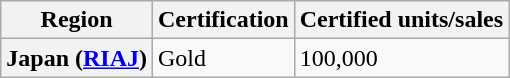<table class="wikitable plainrowheaders">
<tr>
<th scope="col">Region</th>
<th scope="col">Certification</th>
<th scope="col">Certified units/sales</th>
</tr>
<tr>
<th scope="row">Japan (<a href='#'>RIAJ</a>)</th>
<td>Gold</td>
<td>100,000</td>
</tr>
</table>
